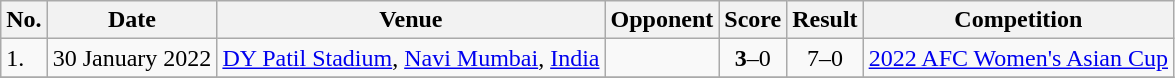<table class="wikitable">
<tr>
<th>No.</th>
<th>Date</th>
<th>Venue</th>
<th>Opponent</th>
<th>Score</th>
<th>Result</th>
<th>Competition</th>
</tr>
<tr>
<td>1.</td>
<td>30 January 2022</td>
<td><a href='#'>DY Patil Stadium</a>, <a href='#'>Navi Mumbai</a>, <a href='#'>India</a></td>
<td></td>
<td align=center><strong>3</strong>–0</td>
<td align=center>7–0</td>
<td><a href='#'>2022 AFC Women's Asian Cup</a></td>
</tr>
<tr>
</tr>
</table>
